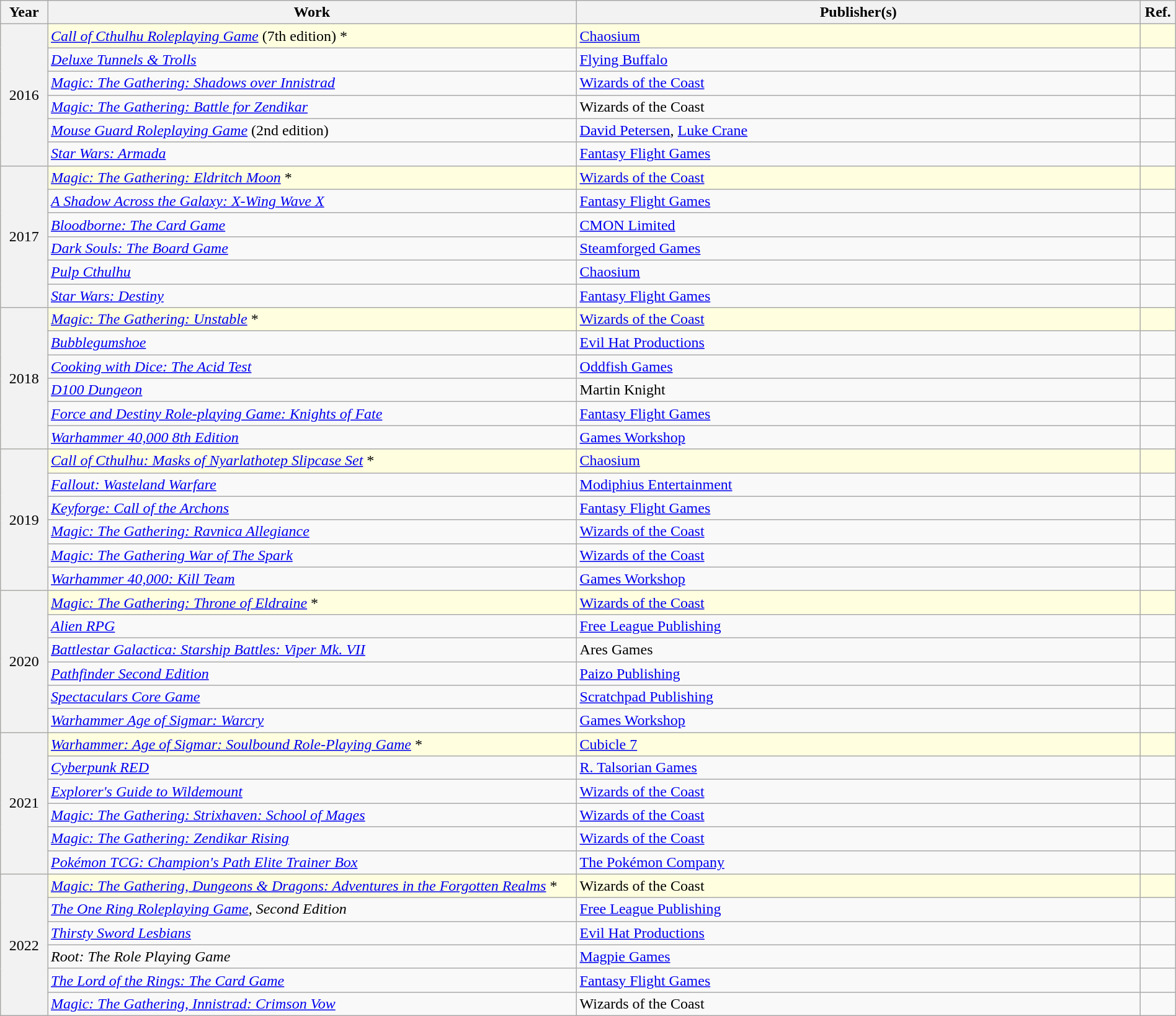<table class="wikitable mw-collapsible" style="width:100%; margin:1em auto 1em auto;">
<tr>
<th style="width:4%;" scope="col">Year</th>
<th style="width:45%;" scope="col">Work</th>
<th style="width:48%;" scope="col" class="unsortable">Publisher(s)</th>
<th style="width:3%;" scope="col" class="unsortable">Ref.</th>
</tr>
<tr style="background:lightyellow;">
<th scope="row" rowspan="6" style="text-align:center; font-weight:normal;">2016</th>
<td><em><a href='#'>Call of Cthulhu Roleplaying Game</a></em> (7th edition) *</td>
<td><a href='#'>Chaosium</a></td>
<td></td>
</tr>
<tr>
<td><em><a href='#'>Deluxe Tunnels & Trolls</a></em></td>
<td><a href='#'>Flying Buffalo</a></td>
<td></td>
</tr>
<tr>
<td><em><a href='#'>Magic: The Gathering: Shadows over Innistrad</a></em></td>
<td><a href='#'>Wizards of the Coast</a></td>
<td></td>
</tr>
<tr>
<td><em><a href='#'>Magic: The Gathering: Battle for Zendikar</a></em></td>
<td>Wizards of the Coast</td>
<td></td>
</tr>
<tr>
<td><em><a href='#'>Mouse Guard Roleplaying Game</a></em> (2nd edition)</td>
<td><a href='#'>David Petersen</a>, <a href='#'>Luke Crane</a></td>
<td></td>
</tr>
<tr>
<td><em><a href='#'>Star Wars: Armada</a></em></td>
<td><a href='#'>Fantasy Flight Games</a></td>
<td></td>
</tr>
<tr style="background:lightyellow;">
<th scope="row" rowspan="6" style="text-align:center; font-weight:normal;">2017</th>
<td><em><a href='#'>Magic: The Gathering: Eldritch Moon</a></em> *</td>
<td><a href='#'>Wizards of the Coast</a></td>
<td></td>
</tr>
<tr>
<td><em><a href='#'>A Shadow Across the Galaxy: X-Wing Wave X</a></em></td>
<td><a href='#'>Fantasy Flight Games</a></td>
<td></td>
</tr>
<tr>
<td><em><a href='#'>Bloodborne: The Card Game</a></em></td>
<td><a href='#'>CMON Limited</a></td>
<td></td>
</tr>
<tr>
<td><em><a href='#'>Dark Souls: The Board Game</a></em></td>
<td><a href='#'>Steamforged Games</a></td>
<td></td>
</tr>
<tr>
<td><em><a href='#'>Pulp Cthulhu</a></em></td>
<td><a href='#'>Chaosium</a></td>
<td></td>
</tr>
<tr>
<td><em><a href='#'>Star Wars: Destiny</a></em></td>
<td><a href='#'>Fantasy Flight Games</a></td>
<td></td>
</tr>
<tr style="background:lightyellow;">
<th scope="row" rowspan="6" style="text-align:center; font-weight:normal;">2018</th>
<td><em><a href='#'>Magic: The Gathering: Unstable</a></em> *</td>
<td><a href='#'>Wizards of the Coast</a></td>
<td></td>
</tr>
<tr>
<td><em><a href='#'>Bubblegumshoe</a></em></td>
<td><a href='#'>Evil Hat Productions</a></td>
<td></td>
</tr>
<tr>
<td><em><a href='#'>Cooking with Dice: The Acid Test</a></em></td>
<td><a href='#'>Oddfish Games</a></td>
<td></td>
</tr>
<tr>
<td><em><a href='#'>D100 Dungeon</a></em></td>
<td>Martin Knight</td>
<td></td>
</tr>
<tr>
<td><em><a href='#'>Force and Destiny Role-playing Game: Knights of Fate</a></em></td>
<td><a href='#'>Fantasy Flight Games</a></td>
<td></td>
</tr>
<tr>
<td><em><a href='#'>Warhammer 40,000 8th Edition</a></em></td>
<td><a href='#'>Games Workshop</a></td>
<td></td>
</tr>
<tr style="background:lightyellow;">
<th rowspan="6" style="text-align:center; font-weight:normal;">2019</th>
<td><em><a href='#'>Call of Cthulhu: Masks of Nyarlathotep Slipcase Set</a></em> *</td>
<td><a href='#'>Chaosium</a></td>
<td></td>
</tr>
<tr>
<td><em><a href='#'>Fallout: Wasteland Warfare</a></em></td>
<td><a href='#'>Modiphius Entertainment</a></td>
<td></td>
</tr>
<tr>
<td><em><a href='#'>Keyforge: Call of the Archons</a></em></td>
<td><a href='#'>Fantasy Flight Games</a></td>
<td></td>
</tr>
<tr>
<td><em><a href='#'>Magic: The Gathering: Ravnica Allegiance</a></em></td>
<td><a href='#'>Wizards of the Coast</a></td>
<td></td>
</tr>
<tr>
<td><em><a href='#'>Magic: The Gathering War of The Spark</a></em></td>
<td><a href='#'>Wizards of the Coast</a></td>
<td></td>
</tr>
<tr>
<td><em><a href='#'>Warhammer 40,000: Kill Team</a></em></td>
<td><a href='#'>Games Workshop</a></td>
<td></td>
</tr>
<tr style="background:lightyellow;">
<th rowspan="6" style="text-align:center; font-weight:normal;">2020</th>
<td><em><a href='#'>Magic: The Gathering: Throne of Eldraine</a></em> *</td>
<td><a href='#'>Wizards of the Coast</a></td>
<td></td>
</tr>
<tr>
<td><em><a href='#'>Alien RPG</a></em></td>
<td><a href='#'>Free League Publishing</a></td>
<td></td>
</tr>
<tr>
<td><em><a href='#'>Battlestar Galactica: Starship Battles: Viper Mk. VII</a></em></td>
<td>Ares Games</td>
<td></td>
</tr>
<tr>
<td><em><a href='#'>Pathfinder Second Edition</a></em></td>
<td><a href='#'>Paizo Publishing</a></td>
<td></td>
</tr>
<tr>
<td><em><a href='#'>Spectaculars Core Game</a></em></td>
<td><a href='#'>Scratchpad Publishing</a></td>
<td></td>
</tr>
<tr>
<td><em><a href='#'>Warhammer Age of Sigmar: Warcry</a></em></td>
<td><a href='#'>Games Workshop</a></td>
<td></td>
</tr>
<tr style="background:lightyellow;">
<th rowspan="6" style="text-align:center; font-weight:normal;">2021</th>
<td><em><a href='#'>Warhammer: Age of Sigmar: Soulbound Role-Playing Game</a></em> *</td>
<td><a href='#'>Cubicle 7</a></td>
<td></td>
</tr>
<tr>
<td><em><a href='#'>Cyberpunk RED</a></em></td>
<td><a href='#'>R. Talsorian Games</a></td>
<td></td>
</tr>
<tr>
<td><em><a href='#'>Explorer's Guide to Wildemount</a></em></td>
<td><a href='#'>Wizards of the Coast</a></td>
<td></td>
</tr>
<tr>
<td><em><a href='#'>Magic: The Gathering: Strixhaven: School of Mages</a></em></td>
<td><a href='#'>Wizards of the Coast</a></td>
<td></td>
</tr>
<tr>
<td><em><a href='#'>Magic: The Gathering: Zendikar Rising</a></em></td>
<td><a href='#'>Wizards of the Coast</a></td>
<td></td>
</tr>
<tr>
<td><em><a href='#'>Pokémon TCG: Champion's Path Elite Trainer Box</a></em></td>
<td><a href='#'>The Pokémon Company</a></td>
<td></td>
</tr>
<tr style="background:lightyellow;">
<th scope="row" rowspan="6" style="text-align:center; font-weight:normal;">2022</th>
<td><em><a href='#'>Magic: The Gathering, Dungeons & Dragons: Adventures in the Forgotten Realms</a></em> *</td>
<td>Wizards of the Coast</td>
<td></td>
</tr>
<tr>
<td><em><a href='#'>The One Ring Roleplaying Game</a>, Second Edition</em></td>
<td><a href='#'>Free League Publishing</a></td>
<td></td>
</tr>
<tr>
<td><em><a href='#'>Thirsty Sword Lesbians</a></em></td>
<td><a href='#'>Evil Hat Productions</a></td>
<td></td>
</tr>
<tr>
<td><em>Root: The Role Playing Game</em></td>
<td><a href='#'>Magpie Games</a></td>
<td></td>
</tr>
<tr>
<td><em><a href='#'>The Lord of the Rings: The Card Game</a></em></td>
<td><a href='#'>Fantasy Flight Games</a></td>
<td></td>
</tr>
<tr>
<td><em><a href='#'>Magic: The Gathering, Innistrad: Crimson Vow</a></em></td>
<td>Wizards of the Coast</td>
<td></td>
</tr>
</table>
